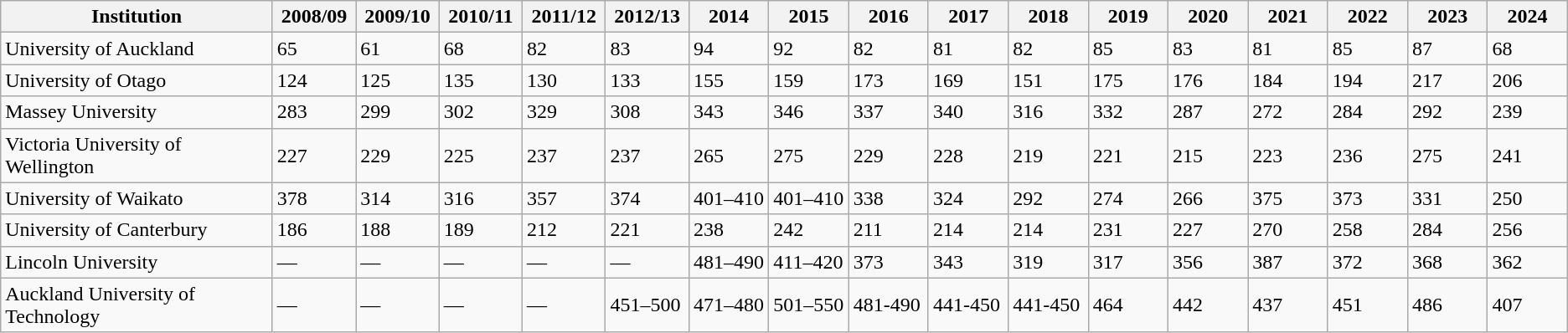<table class="wikitable sortable" style="height: 200px;">
<tr>
<th scope="col" width="230px">Institution</th>
<th scope="col" width="60px" data-sort-type="number">2008/09</th>
<th scope="col" width="60px" data-sort-type="number">2009/10</th>
<th scope="col" width="60px" data-sort-type="number">2010/11</th>
<th scope="col" width="60px" data-sort-type="number">2011/12</th>
<th scope="col" width="60px" data-sort-type="number">2012/13</th>
<th scope="col" width="60px" data-sort-type="number">2014</th>
<th scope="col" width="60px" data-sort-type="number">2015</th>
<th scope="col" width="60px" data-sort-type="number">2016</th>
<th scope="col" width="60px" data-sort-type="number">2017</th>
<th scope="col" width="60px" data-sort-type="number">2018</th>
<th scope="col" width="60px" data-sort-type="number">2019</th>
<th scope="col" width="60px" data-sort-type="number">2020</th>
<th scope="col" width="60px" data-sort-type="number">2021</th>
<th scope="col" width="60px" data-sort-type="number">2022</th>
<th scope="col" width="60px" data-sort-type="number">2023</th>
<th scope="col" width="60px" data-sort-type="number">2024</th>
</tr>
<tr>
<td>University of Auckland</td>
<td>65</td>
<td>61</td>
<td>68</td>
<td>82</td>
<td>83</td>
<td>94</td>
<td>92</td>
<td>82</td>
<td>81</td>
<td>82</td>
<td>85</td>
<td>83</td>
<td>81</td>
<td>85</td>
<td>87</td>
<td>68</td>
</tr>
<tr>
<td>University of Otago</td>
<td>124</td>
<td>125</td>
<td>135</td>
<td>130</td>
<td>133</td>
<td>155</td>
<td>159</td>
<td>173</td>
<td>169</td>
<td>151</td>
<td>175</td>
<td>176</td>
<td>184</td>
<td>194</td>
<td>217</td>
<td>206</td>
</tr>
<tr>
<td>Massey University</td>
<td>283</td>
<td>299</td>
<td>302</td>
<td>329</td>
<td>308</td>
<td>343</td>
<td>346</td>
<td>337</td>
<td>340</td>
<td>316</td>
<td>332</td>
<td>287</td>
<td>272</td>
<td>284</td>
<td>292</td>
<td>239</td>
</tr>
<tr>
<td>Victoria University of Wellington</td>
<td>227</td>
<td>229</td>
<td>225</td>
<td>237</td>
<td>237</td>
<td>265</td>
<td>275</td>
<td>229</td>
<td>228</td>
<td>219</td>
<td>221</td>
<td>215</td>
<td>223</td>
<td>236</td>
<td>275</td>
<td>241</td>
</tr>
<tr>
<td>University of Waikato</td>
<td>378</td>
<td>314</td>
<td>316</td>
<td>357</td>
<td>374</td>
<td>401–410</td>
<td>401–410</td>
<td>338</td>
<td>324</td>
<td>292</td>
<td>274</td>
<td>266</td>
<td>375</td>
<td>373</td>
<td>331</td>
<td>250</td>
</tr>
<tr>
<td>University of Canterbury</td>
<td>186</td>
<td>188</td>
<td>189</td>
<td>212</td>
<td>221</td>
<td>238</td>
<td>242</td>
<td>211</td>
<td>214</td>
<td>214</td>
<td>231</td>
<td>227</td>
<td>270</td>
<td>258</td>
<td>284</td>
<td>256</td>
</tr>
<tr>
<td Lincoln University, New Zealand>Lincoln University</td>
<td data-sort-value="999">—</td>
<td data-sort-value="999">—</td>
<td data-sort-value="999">—</td>
<td data-sort-value="999">—</td>
<td data-sort-value="999">—</td>
<td>481–490</td>
<td>411–420</td>
<td>373</td>
<td>343</td>
<td>319</td>
<td>317</td>
<td>356</td>
<td>387</td>
<td>372</td>
<td>368</td>
<td>362</td>
</tr>
<tr>
<td>Auckland University of Technology</td>
<td data-sort-value="999">—</td>
<td data-sort-value="999">—</td>
<td data-sort-value="999">—</td>
<td data-sort-value="999">—</td>
<td>451–500</td>
<td>471–480</td>
<td>501–550</td>
<td>481-490</td>
<td>441-450</td>
<td>441-450</td>
<td>464</td>
<td>442</td>
<td>437</td>
<td>451</td>
<td>486</td>
<td>407</td>
</tr>
</table>
